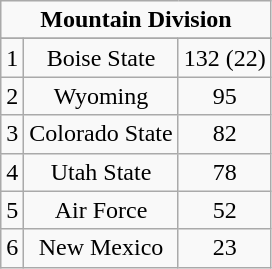<table class="wikitable">
<tr align="center">
<td align="center" Colspan="3"><strong>Mountain Division</strong></td>
</tr>
<tr align="center">
</tr>
<tr align="center">
<td>1</td>
<td>Boise State</td>
<td>132 (22)</td>
</tr>
<tr align="center">
<td>2</td>
<td>Wyoming</td>
<td>95</td>
</tr>
<tr align="center">
<td>3</td>
<td>Colorado State</td>
<td>82</td>
</tr>
<tr align="center">
<td>4</td>
<td>Utah State</td>
<td>78</td>
</tr>
<tr align="center">
<td>5</td>
<td>Air Force</td>
<td>52</td>
</tr>
<tr align="center">
<td>6</td>
<td>New Mexico</td>
<td>23</td>
</tr>
</table>
